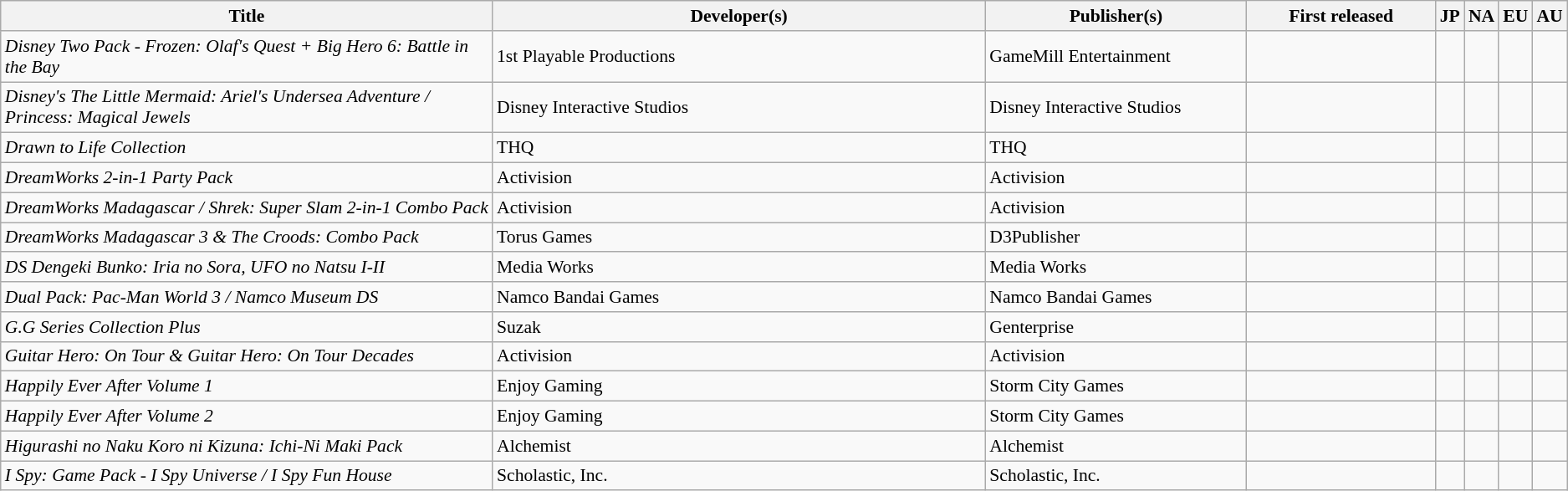<table class="wikitable plainrowheaders sortable" style="font-size:90%;" id="bundlelist">
<tr>
<th width=40%>Title</th>
<th width=40%>Developer(s)</th>
<th width=85%>Publisher(s)</th>
<th style="display:inline-block; border:0; width:144px;">First released</th>
<th width=5%>JP</th>
<th width=5%>NA</th>
<th width=5%>EU</th>
<th width=5%>AU</th>
</tr>
<tr>
<td><em>Disney Two Pack - Frozen: Olaf's Quest + Big Hero 6: Battle in the Bay</em></td>
<td>1st Playable Productions</td>
<td>GameMill Entertainment</td>
<td></td>
<td></td>
<td></td>
<td></td>
<td></td>
</tr>
<tr>
<td><em>Disney's The Little Mermaid: Ariel's Undersea Adventure / Princess: Magical Jewels</em></td>
<td>Disney Interactive Studios</td>
<td>Disney Interactive Studios</td>
<td></td>
<td></td>
<td></td>
<td></td>
<td></td>
</tr>
<tr>
<td><em>Drawn to Life Collection</em></td>
<td>THQ</td>
<td>THQ</td>
<td></td>
<td></td>
<td></td>
<td></td>
<td></td>
</tr>
<tr>
<td><em>DreamWorks 2-in-1 Party Pack</em></td>
<td>Activision</td>
<td>Activision</td>
<td></td>
<td></td>
<td></td>
<td></td>
<td></td>
</tr>
<tr>
<td><em>DreamWorks Madagascar / Shrek: Super Slam 2-in-1 Combo Pack</em></td>
<td>Activision</td>
<td>Activision</td>
<td></td>
<td></td>
<td></td>
<td></td>
<td></td>
</tr>
<tr>
<td><em>DreamWorks Madagascar 3 & The Croods: Combo Pack</em></td>
<td>Torus Games</td>
<td>D3Publisher</td>
<td></td>
<td></td>
<td></td>
<td></td>
<td></td>
</tr>
<tr>
<td><em>DS Dengeki Bunko: Iria no Sora, UFO no Natsu I-II</em></td>
<td>Media Works</td>
<td>Media Works</td>
<td></td>
<td></td>
<td></td>
<td></td>
<td></td>
</tr>
<tr>
<td><em>Dual Pack: Pac-Man World 3 / Namco Museum DS</em></td>
<td>Namco Bandai Games</td>
<td>Namco Bandai Games</td>
<td></td>
<td></td>
<td></td>
<td></td>
<td></td>
</tr>
<tr>
<td><em>G.G Series Collection Plus</em></td>
<td>Suzak</td>
<td>Genterprise</td>
<td></td>
<td></td>
<td></td>
<td></td>
<td></td>
</tr>
<tr>
<td><em>Guitar Hero: On Tour & Guitar Hero: On Tour Decades</em></td>
<td>Activision</td>
<td>Activision</td>
<td></td>
<td></td>
<td></td>
<td></td>
<td></td>
</tr>
<tr>
<td><em>Happily Ever After Volume 1</em></td>
<td>Enjoy Gaming</td>
<td>Storm City Games</td>
<td></td>
<td></td>
<td></td>
<td></td>
<td></td>
</tr>
<tr>
<td><em>Happily Ever After Volume 2</em></td>
<td>Enjoy Gaming</td>
<td>Storm City Games</td>
<td></td>
<td></td>
<td></td>
<td></td>
<td></td>
</tr>
<tr>
<td><em>Higurashi no Naku Koro ni Kizuna: Ichi-Ni Maki Pack</em></td>
<td>Alchemist</td>
<td>Alchemist</td>
<td></td>
<td></td>
<td></td>
<td></td>
<td></td>
</tr>
<tr>
<td><em>I Spy: Game Pack - I Spy Universe / I Spy Fun House</em></td>
<td>Scholastic, Inc.</td>
<td>Scholastic, Inc.</td>
<td></td>
<td></td>
<td></td>
<td></td>
<td></td>
</tr>
</table>
